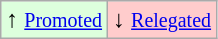<table class="wikitable" align="center">
<tr>
<td style="background:#ddffdd">↑ <small><a href='#'>Promoted</a></small></td>
<td style="background:#ffcccc">↓ <small><a href='#'>Relegated</a></small></td>
</tr>
</table>
